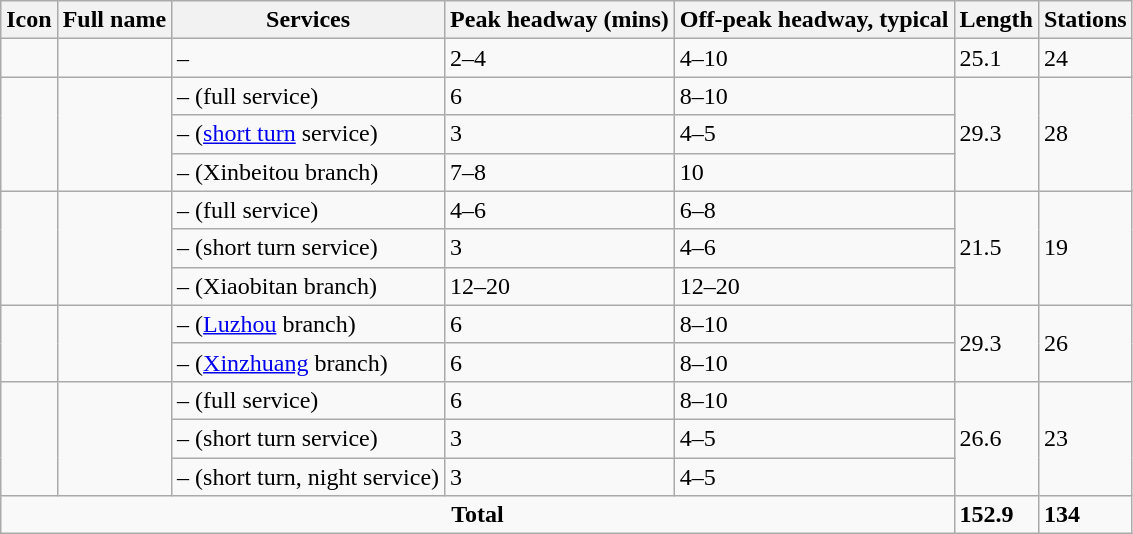<table class="wikitable">
<tr>
<th>Icon</th>
<th>Full name</th>
<th>Services</th>
<th>Peak headway (mins)</th>
<th>Off-peak headway, typical</th>
<th>Length<br></th>
<th>Stations</th>
</tr>
<tr>
<td></td>
<td></td>
<td>–</td>
<td>2–4</td>
<td>4–10</td>
<td>25.1</td>
<td>24</td>
</tr>
<tr>
<td rowspan="3"></td>
<td rowspan="3"></td>
<td>– (full service)</td>
<td>6</td>
<td>8–10</td>
<td rowspan="3">29.3</td>
<td rowspan="3">28</td>
</tr>
<tr>
<td>– (<a href='#'>short turn</a> service)</td>
<td>3</td>
<td>4–5</td>
</tr>
<tr>
<td>– (Xinbeitou branch)</td>
<td>7–8</td>
<td>10</td>
</tr>
<tr>
<td rowspan="3"></td>
<td rowspan="3"></td>
<td>– (full service)</td>
<td>4–6</td>
<td>6–8</td>
<td rowspan="3">21.5</td>
<td rowspan="3">19</td>
</tr>
<tr>
<td>– (short turn service)</td>
<td>3</td>
<td>4–6</td>
</tr>
<tr>
<td>– (Xiaobitan branch)</td>
<td>12–20</td>
<td>12–20</td>
</tr>
<tr>
<td rowspan="2"></td>
<td rowspan="2"></td>
<td>– (<a href='#'>Luzhou</a> branch)</td>
<td>6</td>
<td>8–10</td>
<td rowspan="2">29.3</td>
<td rowspan="2">26</td>
</tr>
<tr>
<td>– (<a href='#'>Xinzhuang</a> branch)</td>
<td>6</td>
<td>8–10</td>
</tr>
<tr>
<td rowspan="3"></td>
<td rowspan="3"></td>
<td>– (full service)</td>
<td>6</td>
<td>8–10</td>
<td rowspan="3">26.6</td>
<td rowspan="3">23</td>
</tr>
<tr>
<td>– (short turn service)</td>
<td>3</td>
<td>4–5</td>
</tr>
<tr>
<td>– (short turn, night service)</td>
<td>3</td>
<td>4–5</td>
</tr>
<tr>
<td align = center colspan="5"><strong>Total</strong></td>
<td><strong>152.9</strong></td>
<td><strong>134</strong></td>
</tr>
</table>
